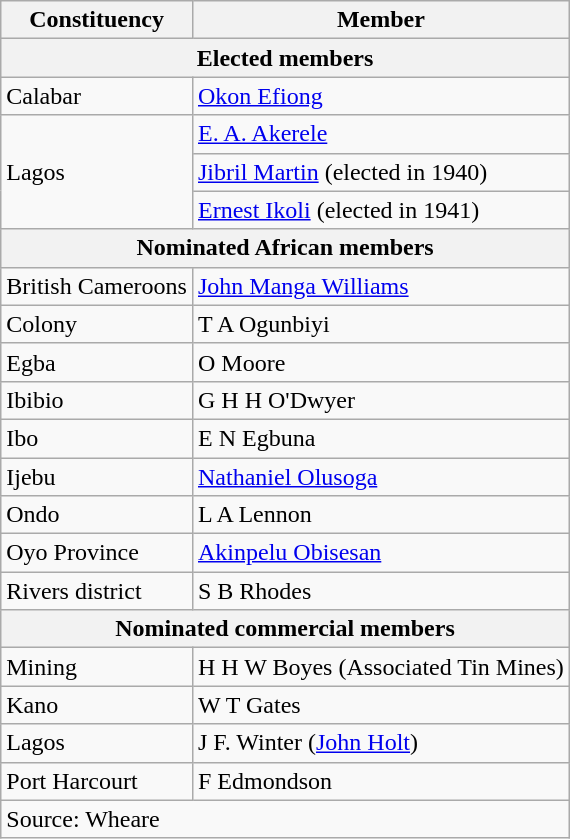<table class=wikitable>
<tr>
<th>Constituency</th>
<th>Member</th>
</tr>
<tr>
<th colspan=2>Elected members</th>
</tr>
<tr>
<td>Calabar</td>
<td><a href='#'>Okon Efiong</a></td>
</tr>
<tr>
<td rowspan=3>Lagos</td>
<td><a href='#'>E. A. Akerele</a></td>
</tr>
<tr>
<td><a href='#'>Jibril Martin</a> (elected in 1940)</td>
</tr>
<tr>
<td><a href='#'>Ernest Ikoli</a> (elected in 1941)</td>
</tr>
<tr>
<th colspan=2>Nominated African members</th>
</tr>
<tr>
<td>British Cameroons</td>
<td><a href='#'>John Manga Williams</a></td>
</tr>
<tr>
<td>Colony</td>
<td>T A Ogunbiyi</td>
</tr>
<tr>
<td>Egba</td>
<td>O Moore</td>
</tr>
<tr>
<td>Ibibio</td>
<td>G H H O'Dwyer</td>
</tr>
<tr>
<td>Ibo</td>
<td>E N Egbuna</td>
</tr>
<tr>
<td>Ijebu</td>
<td><a href='#'>Nathaniel Olusoga</a></td>
</tr>
<tr>
<td>Ondo</td>
<td>L A Lennon</td>
</tr>
<tr>
<td>Oyo Province</td>
<td><a href='#'>Akinpelu Obisesan</a></td>
</tr>
<tr>
<td>Rivers district</td>
<td>S B Rhodes</td>
</tr>
<tr>
<th colspan=2>Nominated commercial members</th>
</tr>
<tr>
<td>Mining</td>
<td>H H W Boyes (Associated Tin Mines)</td>
</tr>
<tr>
<td>Kano</td>
<td>W T Gates</td>
</tr>
<tr>
<td>Lagos</td>
<td>J F. Winter (<a href='#'>John Holt</a>)</td>
</tr>
<tr>
<td>Port Harcourt</td>
<td>F Edmondson</td>
</tr>
<tr>
<td colspan=2>Source: Wheare</td>
</tr>
</table>
